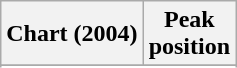<table class="wikitable sortable plainrowheaders" style="text-align:center">
<tr>
<th scope="col">Chart (2004)</th>
<th scope="col">Peak<br> position</th>
</tr>
<tr>
</tr>
<tr>
</tr>
</table>
